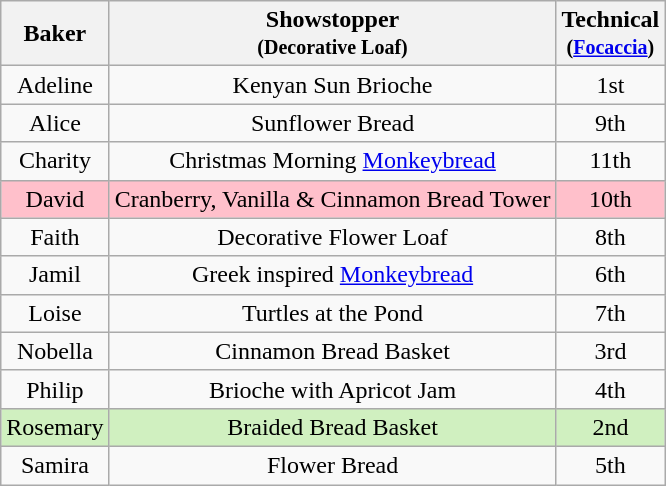<table class="wikitable" style="text-align:center;">
<tr>
<th>Baker</th>
<th>Showstopper<br><small>(Decorative Loaf)</small></th>
<th>Technical<br><small>(<a href='#'>Focaccia</a>)</small></th>
</tr>
<tr>
<td>Adeline</td>
<td>Kenyan Sun Brioche</td>
<td>1st</td>
</tr>
<tr>
<td>Alice</td>
<td>Sunflower Bread</td>
<td>9th</td>
</tr>
<tr>
<td>Charity</td>
<td>Christmas Morning <a href='#'>Monkeybread</a></td>
<td>11th</td>
</tr>
<tr style="background:pink;">
<td>David</td>
<td>Cranberry, Vanilla & Cinnamon Bread Tower</td>
<td>10th</td>
</tr>
<tr>
<td>Faith</td>
<td>Decorative Flower Loaf</td>
<td>8th</td>
</tr>
<tr>
<td>Jamil</td>
<td>Greek inspired <a href='#'>Monkeybread</a></td>
<td>6th</td>
</tr>
<tr>
<td>Loise</td>
<td>Turtles at the Pond</td>
<td>7th</td>
</tr>
<tr>
<td>Nobella</td>
<td>Cinnamon Bread Basket</td>
<td>3rd</td>
</tr>
<tr>
<td>Philip</td>
<td>Brioche with Apricot Jam</td>
<td>4th</td>
</tr>
<tr style="background:#d0f0c0">
<td>Rosemary</td>
<td>Braided Bread Basket</td>
<td>2nd</td>
</tr>
<tr>
<td>Samira</td>
<td>Flower Bread</td>
<td>5th</td>
</tr>
</table>
